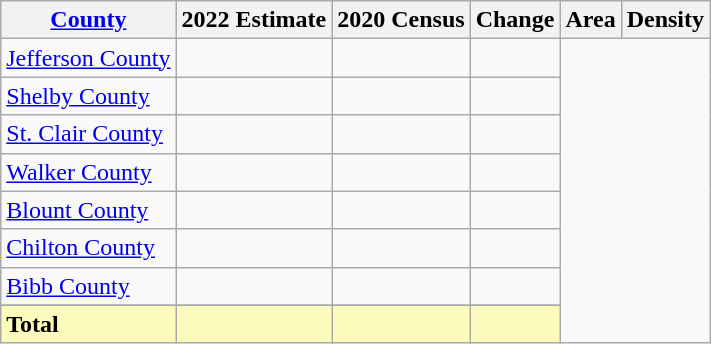<table class="wikitable sortable">
<tr>
<th><a href='#'>County</a></th>
<th>2022 Estimate</th>
<th>2020 Census</th>
<th>Change</th>
<th>Area</th>
<th>Density</th>
</tr>
<tr>
<td><a href='#'>Jefferson County</a></td>
<td></td>
<td></td>
<td></td>
</tr>
<tr>
<td><a href='#'>Shelby County</a></td>
<td></td>
<td></td>
<td></td>
</tr>
<tr>
<td><a href='#'>St. Clair County</a></td>
<td></td>
<td></td>
<td></td>
</tr>
<tr>
<td><a href='#'>Walker County</a></td>
<td></td>
<td></td>
<td></td>
</tr>
<tr>
<td><a href='#'>Blount County</a></td>
<td></td>
<td></td>
<td></td>
</tr>
<tr>
<td><a href='#'>Chilton County</a></td>
<td></td>
<td></td>
<td></td>
</tr>
<tr>
<td><a href='#'>Bibb County</a></td>
<td></td>
<td></td>
<td></td>
</tr>
<tr>
</tr>
<tr class=sortbottom style="background:#fbfbbb">
<td><strong>Total</strong></td>
<td></td>
<td></td>
<td></td>
</tr>
</table>
